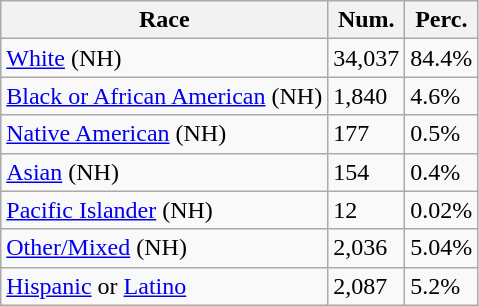<table class="wikitable">
<tr>
<th>Race</th>
<th>Num.</th>
<th>Perc.</th>
</tr>
<tr>
<td><a href='#'>White</a> (NH)</td>
<td>34,037</td>
<td>84.4%</td>
</tr>
<tr>
<td><a href='#'>Black or African American</a> (NH)</td>
<td>1,840</td>
<td>4.6%</td>
</tr>
<tr>
<td><a href='#'>Native American</a> (NH)</td>
<td>177</td>
<td>0.5%</td>
</tr>
<tr>
<td><a href='#'>Asian</a> (NH)</td>
<td>154</td>
<td>0.4%</td>
</tr>
<tr>
<td><a href='#'>Pacific Islander</a> (NH)</td>
<td>12</td>
<td>0.02%</td>
</tr>
<tr>
<td><a href='#'>Other/Mixed</a> (NH)</td>
<td>2,036</td>
<td>5.04%</td>
</tr>
<tr>
<td><a href='#'>Hispanic</a> or <a href='#'>Latino</a></td>
<td>2,087</td>
<td>5.2%</td>
</tr>
</table>
